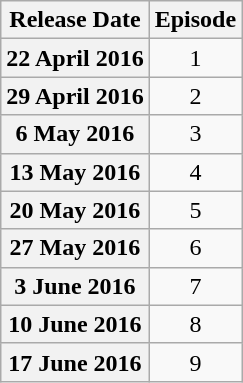<table class=wikitable mw-collapsible style="text-align:center">
<tr>
<th>Release Date</th>
<th>Episode</th>
</tr>
<tr>
<th>22 April 2016</th>
<td>1</td>
</tr>
<tr>
<th>29 April 2016</th>
<td>2</td>
</tr>
<tr>
<th>6 May 2016</th>
<td>3</td>
</tr>
<tr>
<th>13 May 2016</th>
<td>4</td>
</tr>
<tr>
<th>20 May 2016</th>
<td>5</td>
</tr>
<tr>
<th>27 May 2016</th>
<td>6</td>
</tr>
<tr>
<th>3 June 2016</th>
<td>7</td>
</tr>
<tr>
<th>10 June 2016</th>
<td>8</td>
</tr>
<tr>
<th>17 June 2016</th>
<td>9</td>
</tr>
</table>
